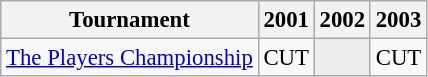<table class="wikitable" style="font-size:95%;text-align:center;">
<tr>
<th>Tournament</th>
<th>2001</th>
<th>2002</th>
<th>2003</th>
</tr>
<tr>
<td align=left><a href='#'>The Players Championship</a></td>
<td>CUT</td>
<td style="background:#eeeeee;"></td>
<td>CUT</td>
</tr>
</table>
